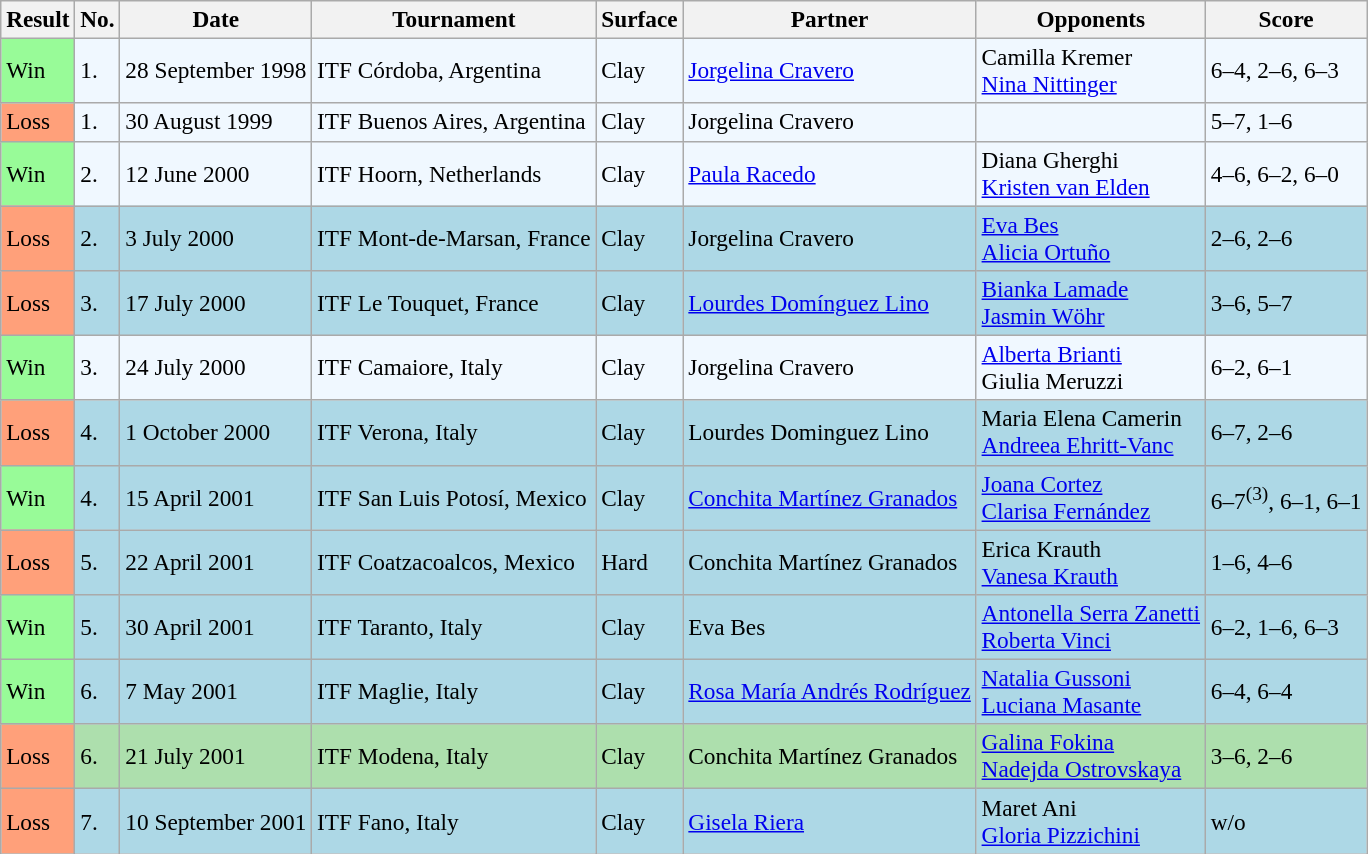<table class="sortable wikitable" style="font-size:97%;">
<tr>
<th>Result</th>
<th>No.</th>
<th>Date</th>
<th>Tournament</th>
<th>Surface</th>
<th>Partner</th>
<th>Opponents</th>
<th>Score</th>
</tr>
<tr style="background:#f0f8ff;">
<td style="background:#98fb98;">Win</td>
<td>1.</td>
<td>28 September 1998</td>
<td>ITF Córdoba, Argentina</td>
<td>Clay</td>
<td> <a href='#'>Jorgelina Cravero</a></td>
<td> Camilla Kremer <br>  <a href='#'>Nina Nittinger</a></td>
<td>6–4, 2–6, 6–3</td>
</tr>
<tr style="background:#f0f8ff;">
<td style="background:#ffa07a;">Loss</td>
<td>1.</td>
<td>30 August 1999</td>
<td>ITF Buenos Aires, Argentina</td>
<td>Clay</td>
<td> Jorgelina Cravero</td>
<td></td>
<td>5–7, 1–6</td>
</tr>
<tr style="background:#f0f8ff;">
<td style="background:#98fb98;">Win</td>
<td>2.</td>
<td>12 June 2000</td>
<td>ITF Hoorn, Netherlands</td>
<td>Clay</td>
<td> <a href='#'>Paula Racedo</a></td>
<td> Diana Gherghi <br>  <a href='#'>Kristen van Elden</a></td>
<td>4–6, 6–2, 6–0</td>
</tr>
<tr style="background:lightblue;">
<td style="background:#ffa07a;">Loss</td>
<td>2.</td>
<td>3 July 2000</td>
<td>ITF Mont-de-Marsan, France</td>
<td>Clay</td>
<td> Jorgelina Cravero</td>
<td> <a href='#'>Eva Bes</a> <br>  <a href='#'>Alicia Ortuño</a></td>
<td>2–6, 2–6</td>
</tr>
<tr style="background:lightblue;">
<td style="background:#ffa07a;">Loss</td>
<td>3.</td>
<td>17 July 2000</td>
<td>ITF Le Touquet, France</td>
<td>Clay</td>
<td> <a href='#'>Lourdes Domínguez Lino</a></td>
<td> <a href='#'>Bianka Lamade</a> <br>  <a href='#'>Jasmin Wöhr</a></td>
<td>3–6, 5–7</td>
</tr>
<tr style="background:#f0f8ff;">
<td style="background:#98fb98;">Win</td>
<td>3.</td>
<td>24 July 2000</td>
<td>ITF Camaiore, Italy</td>
<td>Clay</td>
<td> Jorgelina Cravero</td>
<td> <a href='#'>Alberta Brianti</a> <br>  Giulia Meruzzi</td>
<td>6–2, 6–1</td>
</tr>
<tr bgcolor=lightblue>
<td style="background:#ffa07a;">Loss</td>
<td>4.</td>
<td>1 October 2000</td>
<td>ITF Verona, Italy</td>
<td>Clay</td>
<td> Lourdes Dominguez Lino</td>
<td> Maria Elena Camerin <br>  <a href='#'>Andreea Ehritt-Vanc</a></td>
<td>6–7, 2–6</td>
</tr>
<tr style="background:lightblue;">
<td style="background:#98fb98;">Win</td>
<td>4.</td>
<td>15 April 2001</td>
<td>ITF San Luis Potosí, Mexico</td>
<td>Clay</td>
<td> <a href='#'>Conchita Martínez Granados</a></td>
<td> <a href='#'>Joana Cortez</a> <br>  <a href='#'>Clarisa Fernández</a></td>
<td>6–7<sup>(3)</sup>, 6–1, 6–1</td>
</tr>
<tr style="background:lightblue;">
<td style="background:#ffa07a;">Loss</td>
<td>5.</td>
<td>22 April 2001</td>
<td>ITF Coatzacoalcos, Mexico</td>
<td>Hard</td>
<td> Conchita Martínez Granados</td>
<td> Erica Krauth <br>  <a href='#'>Vanesa Krauth</a></td>
<td>1–6, 4–6</td>
</tr>
<tr bgcolor="lightblue">
<td style="background:#98fb98;">Win</td>
<td>5.</td>
<td>30 April 2001</td>
<td>ITF Taranto, Italy</td>
<td>Clay</td>
<td> Eva Bes</td>
<td> <a href='#'>Antonella Serra Zanetti</a> <br>  <a href='#'>Roberta Vinci</a></td>
<td>6–2, 1–6, 6–3</td>
</tr>
<tr bgcolor="lightblue">
<td style="background:#98fb98;">Win</td>
<td>6.</td>
<td>7 May 2001</td>
<td>ITF Maglie, Italy</td>
<td>Clay</td>
<td> <a href='#'>Rosa María Andrés Rodríguez</a></td>
<td> <a href='#'>Natalia Gussoni</a> <br>  <a href='#'>Luciana Masante</a></td>
<td>6–4, 6–4</td>
</tr>
<tr style="background:#addfad;">
<td style="background:#ffa07a;">Loss</td>
<td>6.</td>
<td>21 July 2001</td>
<td>ITF Modena, Italy</td>
<td>Clay</td>
<td> Conchita Martínez Granados</td>
<td> <a href='#'>Galina Fokina</a> <br>  <a href='#'>Nadejda Ostrovskaya</a></td>
<td>3–6, 2–6</td>
</tr>
<tr style="background:lightblue;">
<td style="background:#ffa07a;">Loss</td>
<td>7.</td>
<td>10 September 2001</td>
<td>ITF Fano, Italy</td>
<td>Clay</td>
<td> <a href='#'>Gisela Riera</a></td>
<td> Maret Ani <br>  <a href='#'>Gloria Pizzichini</a></td>
<td>w/o</td>
</tr>
</table>
